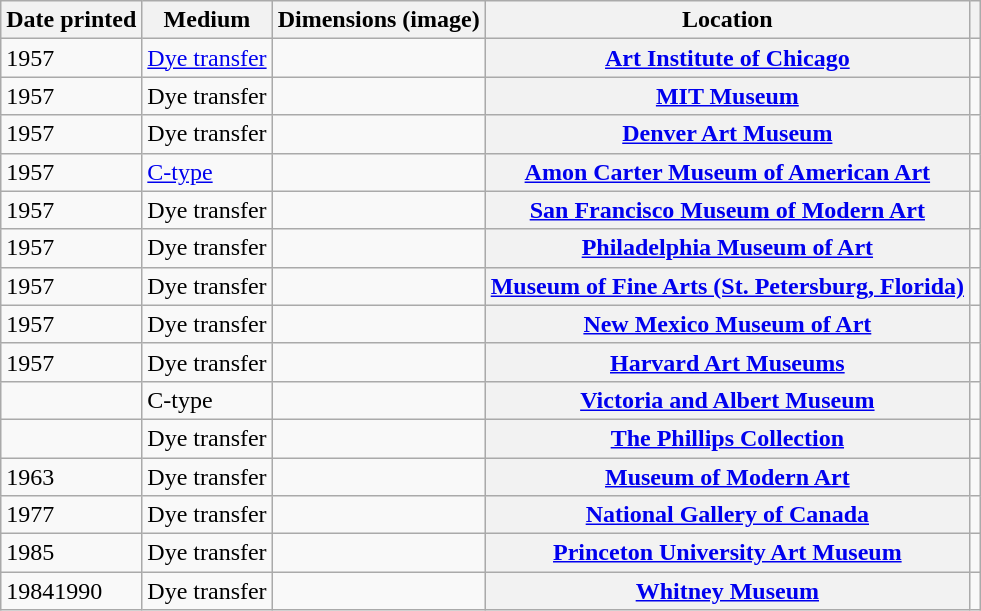<table class="wikitable sortable">
<tr>
<th scope="col">Date printed</th>
<th scope="col">Medium</th>
<th scope="col">Dimensions (image)</th>
<th scope="col">Location</th>
<th scope="col" class="unsortable"></th>
</tr>
<tr>
<td>1957</td>
<td><a href='#'>Dye transfer</a></td>
<td></td>
<th scope="row"><a href='#'>Art Institute of Chicago</a></th>
<td></td>
</tr>
<tr>
<td>1957</td>
<td>Dye transfer</td>
<td></td>
<th><a href='#'>MIT Museum</a></th>
<td></td>
</tr>
<tr>
<td>1957</td>
<td>Dye transfer</td>
<td></td>
<th scope="row"><a href='#'>Denver Art Museum</a></th>
<td></td>
</tr>
<tr>
<td>1957</td>
<td><a href='#'>C-type</a></td>
<td></td>
<th scope="row"><a href='#'>Amon Carter Museum of American Art</a></th>
<td></td>
</tr>
<tr>
<td>1957</td>
<td>Dye transfer</td>
<td></td>
<th scope="row"><a href='#'>San Francisco Museum of Modern Art</a></th>
<td></td>
</tr>
<tr>
<td>1957</td>
<td>Dye transfer</td>
<td></td>
<th scope="row"><a href='#'>Philadelphia Museum of Art</a></th>
<td></td>
</tr>
<tr>
<td>1957</td>
<td>Dye transfer</td>
<td></td>
<th scope="row"><a href='#'>Museum of Fine Arts (St. Petersburg, Florida)</a></th>
<td></td>
</tr>
<tr>
<td>1957</td>
<td>Dye transfer</td>
<td></td>
<th scope="row"><a href='#'>New Mexico Museum of Art</a></th>
<td></td>
</tr>
<tr>
<td>1957</td>
<td>Dye transfer</td>
<td></td>
<th scope="row"><a href='#'>Harvard Art Museums</a></th>
<td></td>
</tr>
<tr>
<td></td>
<td>C-type</td>
<td></td>
<th scope="row"><a href='#'>Victoria and Albert Museum</a></th>
<td></td>
</tr>
<tr>
<td></td>
<td>Dye transfer</td>
<td></td>
<th scope="row"><a href='#'>The Phillips Collection</a></th>
<td></td>
</tr>
<tr>
<td>1963</td>
<td>Dye transfer</td>
<td></td>
<th scope="row"><a href='#'>Museum of Modern Art</a></th>
<td></td>
</tr>
<tr>
<td>1977</td>
<td>Dye transfer</td>
<td></td>
<th scope="row"><a href='#'>National Gallery of Canada</a></th>
<td></td>
</tr>
<tr>
<td>1985</td>
<td>Dye transfer</td>
<td></td>
<th scope="row"><a href='#'>Princeton University Art Museum</a></th>
<td></td>
</tr>
<tr>
<td>19841990</td>
<td>Dye transfer</td>
<td></td>
<th scope="row"><a href='#'>Whitney Museum</a></th>
<td></td>
</tr>
</table>
